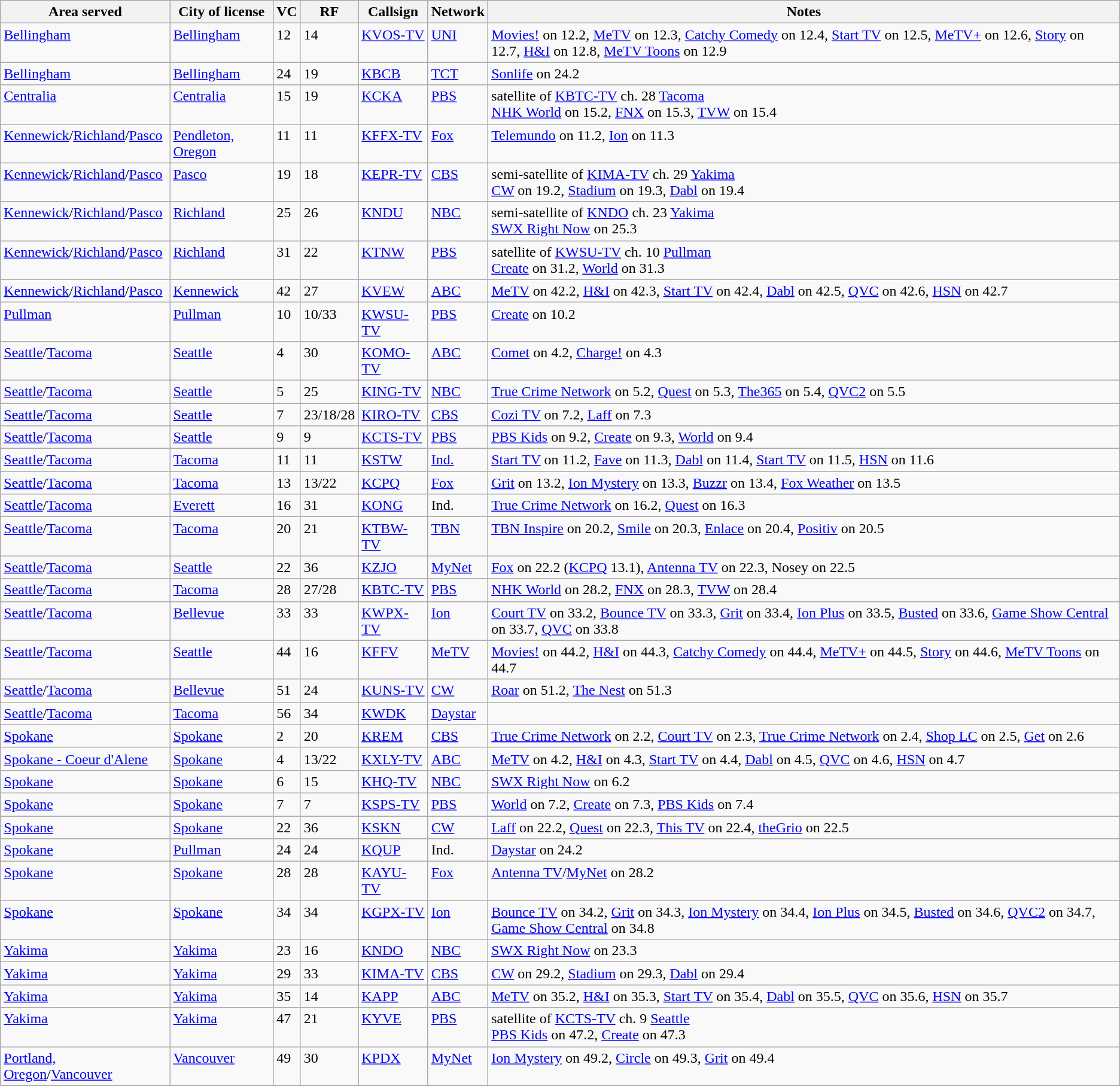<table class="sortable wikitable" style="margin: 1em 1em 1em 0; background: #f9f9f9;">
<tr>
<th>Area served</th>
<th>City of license</th>
<th><abbr>VC</abbr></th>
<th><abbr>RF</abbr></th>
<th>Callsign</th>
<th>Network</th>
<th class="unsortable">Notes</th>
</tr>
<tr style="vertical-align: top; text-align: left;">
<td><a href='#'>Bellingham</a></td>
<td><a href='#'>Bellingham</a></td>
<td>12</td>
<td>14</td>
<td><a href='#'>KVOS-TV</a></td>
<td><a href='#'>UNI</a></td>
<td><a href='#'>Movies!</a> on 12.2, <a href='#'>MeTV</a> on 12.3, <a href='#'>Catchy Comedy</a> on 12.4, <a href='#'>Start TV</a> on 12.5, <a href='#'>MeTV+</a> on 12.6, <a href='#'>Story</a> on 12.7, <a href='#'>H&I</a> on 12.8, <a href='#'>MeTV Toons</a> on 12.9</td>
</tr>
<tr style="vertical-align: top; text-align: left;">
<td><a href='#'>Bellingham</a></td>
<td><a href='#'>Bellingham</a></td>
<td>24</td>
<td>19</td>
<td><a href='#'>KBCB</a></td>
<td><a href='#'>TCT</a></td>
<td><a href='#'>Sonlife</a> on 24.2</td>
</tr>
<tr style="vertical-align: top; text-align: left;">
<td><a href='#'>Centralia</a></td>
<td><a href='#'>Centralia</a></td>
<td>15</td>
<td>19</td>
<td><a href='#'>KCKA</a></td>
<td><a href='#'>PBS</a></td>
<td>satellite of <a href='#'>KBTC-TV</a> ch. 28 <a href='#'>Tacoma</a><br><a href='#'>NHK World</a> on 15.2, <a href='#'>FNX</a> on 15.3, <a href='#'>TVW</a> on 15.4</td>
</tr>
<tr style="vertical-align: top; text-align: left;">
<td><a href='#'>Kennewick</a>/<a href='#'>Richland</a>/<a href='#'>Pasco</a></td>
<td><a href='#'>Pendleton, Oregon</a></td>
<td>11</td>
<td>11</td>
<td><a href='#'>KFFX-TV</a></td>
<td><a href='#'>Fox</a></td>
<td><a href='#'>Telemundo</a> on 11.2, <a href='#'>Ion</a> on 11.3</td>
</tr>
<tr style="vertical-align: top; text-align: left;">
<td><a href='#'>Kennewick</a>/<a href='#'>Richland</a>/<a href='#'>Pasco</a></td>
<td><a href='#'>Pasco</a></td>
<td>19</td>
<td>18</td>
<td><a href='#'>KEPR-TV</a></td>
<td><a href='#'>CBS</a></td>
<td>semi-satellite of <a href='#'>KIMA-TV</a> ch. 29 <a href='#'>Yakima</a><br><a href='#'>CW</a> on 19.2, <a href='#'>Stadium</a> on 19.3, <a href='#'>Dabl</a> on 19.4</td>
</tr>
<tr style="vertical-align: top; text-align: left;">
<td><a href='#'>Kennewick</a>/<a href='#'>Richland</a>/<a href='#'>Pasco</a></td>
<td><a href='#'>Richland</a></td>
<td>25</td>
<td>26</td>
<td><a href='#'>KNDU</a></td>
<td><a href='#'>NBC</a></td>
<td>semi-satellite of <a href='#'>KNDO</a> ch. 23 <a href='#'>Yakima</a><br><a href='#'>SWX Right Now</a> on 25.3</td>
</tr>
<tr style="vertical-align: top; text-align: left;">
<td><a href='#'>Kennewick</a>/<a href='#'>Richland</a>/<a href='#'>Pasco</a></td>
<td><a href='#'>Richland</a></td>
<td>31</td>
<td>22</td>
<td><a href='#'>KTNW</a></td>
<td><a href='#'>PBS</a></td>
<td>satellite of <a href='#'>KWSU-TV</a> ch. 10 <a href='#'>Pullman</a><br><a href='#'>Create</a> on 31.2, <a href='#'>World</a> on 31.3</td>
</tr>
<tr style="vertical-align: top; text-align: left;">
<td><a href='#'>Kennewick</a>/<a href='#'>Richland</a>/<a href='#'>Pasco</a></td>
<td><a href='#'>Kennewick</a></td>
<td>42</td>
<td>27</td>
<td><a href='#'>KVEW</a></td>
<td><a href='#'>ABC</a></td>
<td><a href='#'>MeTV</a> on 42.2, <a href='#'>H&I</a> on 42.3, <a href='#'>Start TV</a> on 42.4, <a href='#'>Dabl</a> on 42.5, <a href='#'>QVC</a> on 42.6, <a href='#'>HSN</a> on 42.7</td>
</tr>
<tr style="vertical-align: top; text-align: left;">
<td><a href='#'>Pullman</a></td>
<td><a href='#'>Pullman</a></td>
<td>10</td>
<td>10/33</td>
<td><a href='#'>KWSU-TV</a></td>
<td><a href='#'>PBS</a></td>
<td><a href='#'>Create</a> on 10.2</td>
</tr>
<tr style="vertical-align: top; text-align: left;">
<td><a href='#'>Seattle</a>/<a href='#'>Tacoma</a></td>
<td><a href='#'>Seattle</a></td>
<td>4</td>
<td>30</td>
<td><a href='#'>KOMO-TV</a></td>
<td><a href='#'>ABC</a></td>
<td><a href='#'>Comet</a> on 4.2, <a href='#'>Charge!</a> on 4.3</td>
</tr>
<tr style="vertical-align: top; text-align: left;">
<td><a href='#'>Seattle</a>/<a href='#'>Tacoma</a></td>
<td><a href='#'>Seattle</a></td>
<td>5</td>
<td>25</td>
<td><a href='#'>KING-TV</a></td>
<td><a href='#'>NBC</a></td>
<td><a href='#'>True Crime Network</a> on 5.2, <a href='#'>Quest</a> on 5.3, <a href='#'>The365</a> on 5.4, <a href='#'>QVC2</a> on 5.5</td>
</tr>
<tr style="vertical-align: top; text-align: left;">
<td><a href='#'>Seattle</a>/<a href='#'>Tacoma</a></td>
<td><a href='#'>Seattle</a></td>
<td>7</td>
<td>23/18/28</td>
<td><a href='#'>KIRO-TV</a></td>
<td><a href='#'>CBS</a></td>
<td><a href='#'>Cozi TV</a> on 7.2, <a href='#'>Laff</a> on 7.3</td>
</tr>
<tr style="vertical-align: top; text-align: left;">
<td><a href='#'>Seattle</a>/<a href='#'>Tacoma</a></td>
<td><a href='#'>Seattle</a></td>
<td>9</td>
<td>9</td>
<td><a href='#'>KCTS-TV</a></td>
<td><a href='#'>PBS</a></td>
<td><a href='#'>PBS Kids</a> on 9.2, <a href='#'>Create</a> on 9.3, <a href='#'>World</a> on 9.4</td>
</tr>
<tr style="vertical-align: top; text-align: left;">
<td><a href='#'>Seattle</a>/<a href='#'>Tacoma</a></td>
<td><a href='#'>Tacoma</a></td>
<td>11</td>
<td>11</td>
<td><a href='#'>KSTW</a></td>
<td><a href='#'>Ind.</a></td>
<td><a href='#'>Start TV</a> on 11.2, <a href='#'>Fave</a> on 11.3, <a href='#'>Dabl</a> on 11.4, <a href='#'>Start TV</a> on 11.5, <a href='#'>HSN</a> on 11.6</td>
</tr>
<tr style="vertical-align: top; text-align: left;">
<td><a href='#'>Seattle</a>/<a href='#'>Tacoma</a></td>
<td><a href='#'>Tacoma</a></td>
<td>13</td>
<td>13/22</td>
<td><a href='#'>KCPQ</a></td>
<td><a href='#'>Fox</a></td>
<td><a href='#'>Grit</a> on 13.2, <a href='#'>Ion Mystery</a> on 13.3, <a href='#'>Buzzr</a> on 13.4, <a href='#'>Fox Weather</a> on 13.5</td>
</tr>
<tr style="vertical-align: top; text-align: left;">
<td><a href='#'>Seattle</a>/<a href='#'>Tacoma</a></td>
<td><a href='#'>Everett</a></td>
<td>16</td>
<td>31</td>
<td><a href='#'>KONG</a></td>
<td>Ind.</td>
<td><a href='#'>True Crime Network</a> on 16.2, <a href='#'>Quest</a> on 16.3</td>
</tr>
<tr style="vertical-align: top; text-align: left;">
<td><a href='#'>Seattle</a>/<a href='#'>Tacoma</a></td>
<td><a href='#'>Tacoma</a></td>
<td>20</td>
<td>21</td>
<td><a href='#'>KTBW-TV</a></td>
<td><a href='#'>TBN</a></td>
<td><a href='#'>TBN Inspire</a> on 20.2, <a href='#'>Smile</a> on 20.3, <a href='#'>Enlace</a> on 20.4, <a href='#'>Positiv</a> on 20.5</td>
</tr>
<tr style="vertical-align: top; text-align: left;">
<td><a href='#'>Seattle</a>/<a href='#'>Tacoma</a></td>
<td><a href='#'>Seattle</a></td>
<td>22</td>
<td>36</td>
<td><a href='#'>KZJO</a></td>
<td><a href='#'>MyNet</a></td>
<td><a href='#'>Fox</a> on 22.2 (<a href='#'>KCPQ</a> 13.1), <a href='#'>Antenna TV</a> on 22.3, Nosey on 22.5</td>
</tr>
<tr style="vertical-align: top; text-align: left;">
<td><a href='#'>Seattle</a>/<a href='#'>Tacoma</a></td>
<td><a href='#'>Tacoma</a></td>
<td>28</td>
<td>27/28</td>
<td><a href='#'>KBTC-TV</a></td>
<td><a href='#'>PBS</a></td>
<td><a href='#'>NHK World</a> on 28.2, <a href='#'>FNX</a> on 28.3, <a href='#'>TVW</a> on 28.4</td>
</tr>
<tr style="vertical-align: top; text-align: left;">
<td><a href='#'>Seattle</a>/<a href='#'>Tacoma</a></td>
<td><a href='#'>Bellevue</a></td>
<td>33</td>
<td>33</td>
<td><a href='#'>KWPX-TV</a></td>
<td><a href='#'>Ion</a></td>
<td><a href='#'>Court TV</a> on 33.2, <a href='#'>Bounce TV</a> on 33.3, <a href='#'>Grit</a> on 33.4, <a href='#'>Ion Plus</a> on 33.5, <a href='#'>Busted</a> on 33.6, <a href='#'>Game Show Central</a> on 33.7, <a href='#'>QVC</a> on 33.8</td>
</tr>
<tr style="vertical-align: top; text-align: left;">
<td><a href='#'>Seattle</a>/<a href='#'>Tacoma</a></td>
<td><a href='#'>Seattle</a></td>
<td>44</td>
<td>16</td>
<td><a href='#'>KFFV</a></td>
<td><a href='#'>MeTV</a></td>
<td><a href='#'>Movies!</a> on 44.2, <a href='#'>H&I</a> on 44.3, <a href='#'>Catchy Comedy</a> on 44.4, <a href='#'>MeTV+</a> on 44.5, <a href='#'>Story</a> on 44.6, <a href='#'>MeTV Toons</a> on 44.7</td>
</tr>
<tr style="vertical-align: top; text-align: left;">
<td><a href='#'>Seattle</a>/<a href='#'>Tacoma</a></td>
<td><a href='#'>Bellevue</a></td>
<td>51</td>
<td>24</td>
<td><a href='#'>KUNS-TV</a></td>
<td><a href='#'>CW</a></td>
<td><a href='#'>Roar</a> on 51.2, <a href='#'>The Nest</a> on 51.3</td>
</tr>
<tr style="vertical-align: top; text-align: left;">
<td><a href='#'>Seattle</a>/<a href='#'>Tacoma</a></td>
<td><a href='#'>Tacoma</a></td>
<td>56</td>
<td>34</td>
<td><a href='#'>KWDK</a></td>
<td><a href='#'>Daystar</a></td>
<td></td>
</tr>
<tr style="vertical-align: top; text-align: left;">
<td><a href='#'>Spokane</a></td>
<td><a href='#'>Spokane</a></td>
<td>2</td>
<td>20</td>
<td><a href='#'>KREM</a></td>
<td><a href='#'>CBS</a></td>
<td><a href='#'>True Crime Network</a> on 2.2, <a href='#'>Court TV</a> on 2.3, <a href='#'>True Crime Network</a> on 2.4, <a href='#'>Shop LC</a> on 2.5, <a href='#'>Get</a> on 2.6</td>
</tr>
<tr style="vertical-align: top; text-align: left;">
<td><a href='#'>Spokane - Coeur d'Alene</a></td>
<td><a href='#'>Spokane</a></td>
<td>4</td>
<td>13/22</td>
<td><a href='#'>KXLY-TV</a></td>
<td><a href='#'>ABC</a></td>
<td><a href='#'>MeTV</a> on 4.2, <a href='#'>H&I</a> on 4.3, <a href='#'>Start TV</a> on 4.4, <a href='#'>Dabl</a> on 4.5, <a href='#'>QVC</a> on 4.6, <a href='#'>HSN</a> on 4.7</td>
</tr>
<tr style="vertical-align: top; text-align: left;">
<td><a href='#'>Spokane</a></td>
<td><a href='#'>Spokane</a></td>
<td>6</td>
<td>15</td>
<td><a href='#'>KHQ-TV</a></td>
<td><a href='#'>NBC</a></td>
<td><a href='#'>SWX Right Now</a> on 6.2</td>
</tr>
<tr style="vertical-align: top; text-align: left;">
<td><a href='#'>Spokane</a></td>
<td><a href='#'>Spokane</a></td>
<td>7</td>
<td>7</td>
<td><a href='#'>KSPS-TV</a></td>
<td><a href='#'>PBS</a></td>
<td><a href='#'>World</a> on 7.2, <a href='#'>Create</a> on 7.3, <a href='#'>PBS Kids</a> on 7.4</td>
</tr>
<tr style="vertical-align: top; text-align: left;">
<td><a href='#'>Spokane</a></td>
<td><a href='#'>Spokane</a></td>
<td>22</td>
<td>36</td>
<td><a href='#'>KSKN</a></td>
<td><a href='#'>CW</a></td>
<td><a href='#'>Laff</a> on 22.2, <a href='#'>Quest</a> on 22.3, <a href='#'>This TV</a> on 22.4, <a href='#'>theGrio</a> on 22.5</td>
</tr>
<tr style="vertical-align: top; text-align: left;">
<td><a href='#'>Spokane</a></td>
<td><a href='#'>Pullman</a></td>
<td>24</td>
<td>24</td>
<td><a href='#'>KQUP</a></td>
<td>Ind.</td>
<td><a href='#'>Daystar</a> on 24.2</td>
</tr>
<tr style="vertical-align: top; text-align: left;">
<td><a href='#'>Spokane</a></td>
<td><a href='#'>Spokane</a></td>
<td>28</td>
<td>28</td>
<td><a href='#'>KAYU-TV</a></td>
<td><a href='#'>Fox</a></td>
<td><a href='#'>Antenna TV</a>/<a href='#'>MyNet</a> on 28.2</td>
</tr>
<tr style="vertical-align: top; text-align: left;">
<td><a href='#'>Spokane</a></td>
<td><a href='#'>Spokane</a></td>
<td>34</td>
<td>34</td>
<td><a href='#'>KGPX-TV</a></td>
<td><a href='#'>Ion</a></td>
<td><a href='#'>Bounce TV</a> on 34.2, <a href='#'>Grit</a> on 34.3, <a href='#'>Ion Mystery</a> on 34.4, <a href='#'>Ion Plus</a> on 34.5, <a href='#'>Busted</a> on 34.6, <a href='#'>QVC2</a> on 34.7, <a href='#'>Game Show Central</a> on 34.8</td>
</tr>
<tr style="vertical-align: top; text-align: left;">
<td><a href='#'>Yakima</a></td>
<td><a href='#'>Yakima</a></td>
<td>23</td>
<td>16</td>
<td><a href='#'>KNDO</a></td>
<td><a href='#'>NBC</a></td>
<td><a href='#'>SWX Right Now</a> on 23.3</td>
</tr>
<tr style="vertical-align: top; text-align: left;">
<td><a href='#'>Yakima</a></td>
<td><a href='#'>Yakima</a></td>
<td>29</td>
<td>33</td>
<td><a href='#'>KIMA-TV</a></td>
<td><a href='#'>CBS</a></td>
<td><a href='#'>CW</a> on 29.2, <a href='#'>Stadium</a> on 29.3, <a href='#'>Dabl</a> on 29.4</td>
</tr>
<tr style="vertical-align: top; text-align: left;">
<td><a href='#'>Yakima</a></td>
<td><a href='#'>Yakima</a></td>
<td>35</td>
<td>14</td>
<td><a href='#'>KAPP</a></td>
<td><a href='#'>ABC</a></td>
<td><a href='#'>MeTV</a> on 35.2, <a href='#'>H&I</a> on 35.3, <a href='#'>Start TV</a> on 35.4, <a href='#'>Dabl</a> on 35.5, <a href='#'>QVC</a> on 35.6, <a href='#'>HSN</a> on 35.7</td>
</tr>
<tr style="vertical-align: top; text-align: left;">
<td><a href='#'>Yakima</a></td>
<td><a href='#'>Yakima</a></td>
<td>47</td>
<td>21</td>
<td><a href='#'>KYVE</a></td>
<td><a href='#'>PBS</a></td>
<td>satellite of <a href='#'>KCTS-TV</a> ch. 9 <a href='#'>Seattle</a><br><a href='#'>PBS Kids</a> on 47.2, <a href='#'>Create</a> on 47.3</td>
</tr>
<tr style="vertical-align: top; text-align: left;">
<td><a href='#'>Portland, Oregon</a>/<a href='#'>Vancouver</a></td>
<td><a href='#'>Vancouver</a></td>
<td>49</td>
<td>30</td>
<td><a href='#'>KPDX</a></td>
<td><a href='#'>MyNet</a></td>
<td><a href='#'>Ion Mystery</a> on 49.2, <a href='#'>Circle</a> on 49.3, <a href='#'>Grit</a> on 49.4</td>
</tr>
<tr style="vertical-align: top; text-align: left;">
</tr>
</table>
